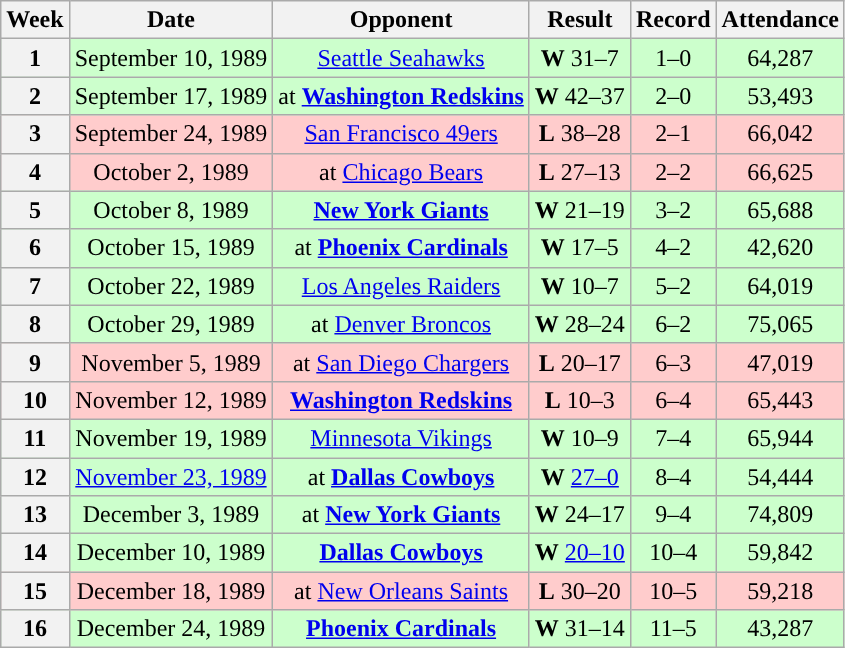<table class="wikitable" style="text-align:center">
<tr>
<th>Week</th>
<th>Date</th>
<th>Opponent</th>
<th>Result</th>
<th>Record</th>
<th>Attendance</th>
</tr>
<tr style="background:#cfc">
<th>1</th>
<td>September 10, 1989</td>
<td><a href='#'>Seattle Seahawks</a></td>
<td><strong>W</strong> 31–7</td>
<td>1–0</td>
<td>64,287</td>
</tr>
<tr style="background:#cfc">
<th>2</th>
<td>September 17, 1989</td>
<td>at <strong><a href='#'>Washington Redskins</a></strong></td>
<td><strong>W</strong> 42–37</td>
<td>2–0</td>
<td>53,493</td>
</tr>
<tr style="background:#fcc">
<th>3</th>
<td>September 24, 1989</td>
<td><a href='#'>San Francisco 49ers</a></td>
<td><strong>L</strong> 38–28</td>
<td>2–1</td>
<td>66,042</td>
</tr>
<tr style="background:#fcc">
<th>4</th>
<td>October 2, 1989</td>
<td>at <a href='#'>Chicago Bears</a></td>
<td><strong>L</strong> 27–13</td>
<td>2–2</td>
<td>66,625</td>
</tr>
<tr style="background:#cfc">
<th>5</th>
<td>October 8, 1989</td>
<td><strong><a href='#'>New York Giants</a></strong></td>
<td><strong>W</strong> 21–19</td>
<td>3–2</td>
<td>65,688</td>
</tr>
<tr style="background:#cfc">
<th>6</th>
<td>October 15, 1989</td>
<td>at <strong><a href='#'>Phoenix Cardinals</a></strong></td>
<td><strong>W</strong> 17–5</td>
<td>4–2</td>
<td>42,620</td>
</tr>
<tr style="background:#cfc">
<th>7</th>
<td>October 22, 1989</td>
<td><a href='#'>Los Angeles Raiders</a></td>
<td><strong>W</strong> 10–7</td>
<td>5–2</td>
<td>64,019</td>
</tr>
<tr style="background:#cfc">
<th>8</th>
<td>October 29, 1989</td>
<td>at <a href='#'>Denver Broncos</a></td>
<td><strong>W</strong> 28–24</td>
<td>6–2</td>
<td>75,065</td>
</tr>
<tr style="background:#fcc">
<th>9</th>
<td>November 5, 1989</td>
<td>at <a href='#'>San Diego Chargers</a></td>
<td><strong>L</strong> 20–17</td>
<td>6–3</td>
<td>47,019</td>
</tr>
<tr style="background:#fcc">
<th>10</th>
<td>November 12, 1989</td>
<td><strong><a href='#'>Washington Redskins</a></strong></td>
<td><strong>L</strong> 10–3</td>
<td>6–4</td>
<td>65,443</td>
</tr>
<tr style="background:#cfc">
<th>11</th>
<td>November 19, 1989</td>
<td><a href='#'>Minnesota Vikings</a></td>
<td><strong>W</strong> 10–9</td>
<td>7–4</td>
<td>65,944</td>
</tr>
<tr style="background:#cfc">
<th>12</th>
<td><a href='#'>November 23, 1989</a></td>
<td>at <strong><a href='#'>Dallas Cowboys</a></strong></td>
<td><strong>W</strong> <a href='#'>27–0</a></td>
<td>8–4</td>
<td>54,444</td>
</tr>
<tr style="background:#cfc">
<th>13</th>
<td>December 3, 1989</td>
<td>at <strong><a href='#'>New York Giants</a></strong></td>
<td><strong>W</strong> 24–17</td>
<td>9–4</td>
<td>74,809</td>
</tr>
<tr style="background:#cfc">
<th>14</th>
<td>December 10, 1989</td>
<td><strong><a href='#'>Dallas Cowboys</a></strong></td>
<td><strong>W</strong> <a href='#'>20–10</a></td>
<td>10–4</td>
<td>59,842</td>
</tr>
<tr style="background:#fcc">
<th>15</th>
<td>December 18, 1989</td>
<td>at <a href='#'>New Orleans Saints</a></td>
<td><strong>L</strong> 30–20</td>
<td>10–5</td>
<td>59,218</td>
</tr>
<tr style="background:#cfc">
<th>16</th>
<td>December 24, 1989</td>
<td><strong><a href='#'>Phoenix Cardinals</a></strong></td>
<td><strong>W</strong> 31–14</td>
<td>11–5</td>
<td>43,287</td>
</tr>
</table>
